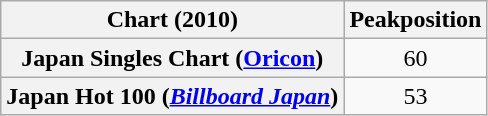<table class="wikitable plainrowheaders">
<tr>
<th>Chart (2010)</th>
<th>Peakposition</th>
</tr>
<tr>
<th scope="row">Japan Singles Chart (<a href='#'>Oricon</a>)</th>
<td align="center">60</td>
</tr>
<tr>
<th scope="row">Japan Hot 100 (<em><a href='#'>Billboard Japan</a></em>)</th>
<td align="center">53</td>
</tr>
</table>
